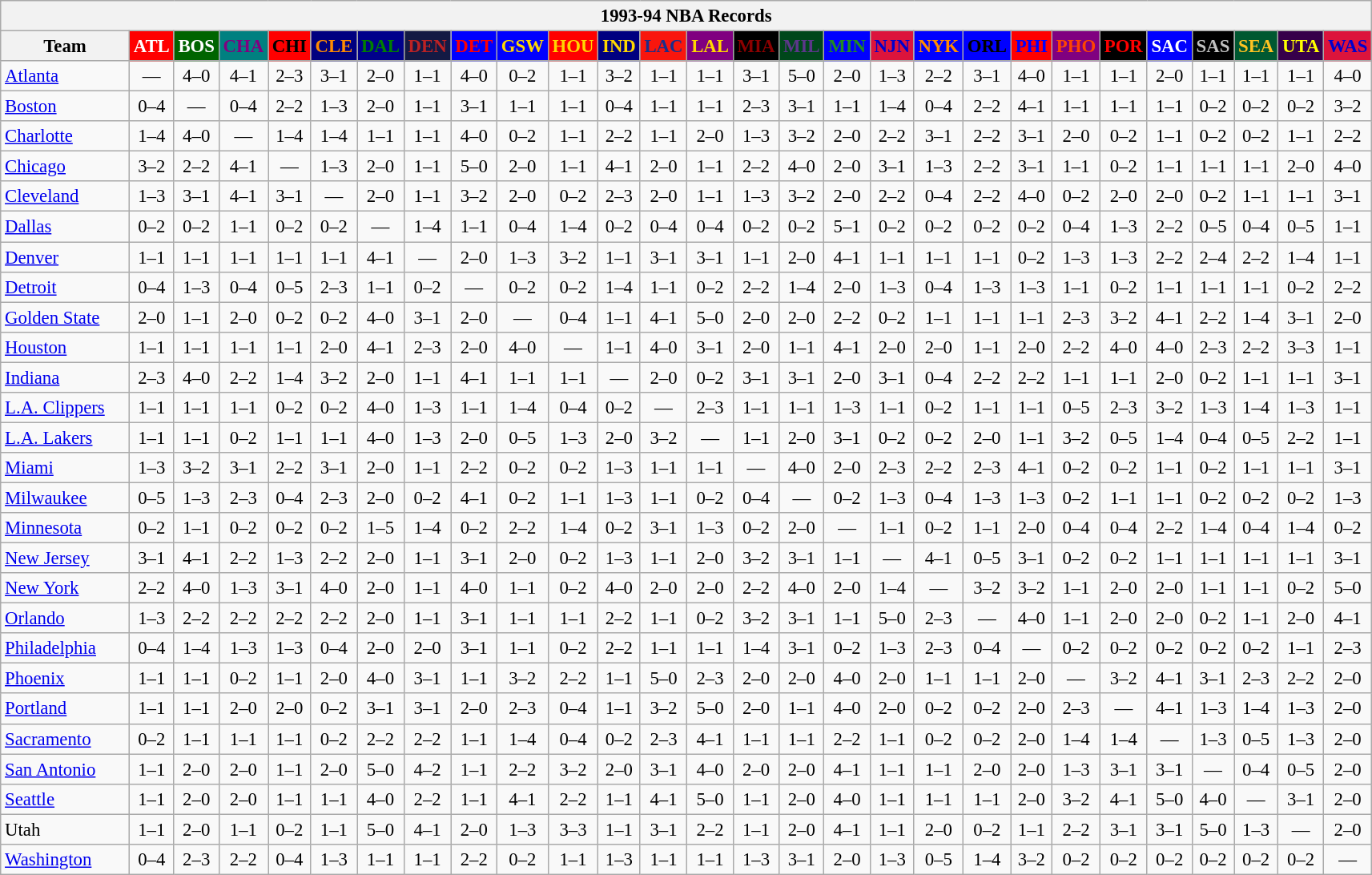<table class="wikitable" style="font-size:95%; text-align:center;">
<tr>
<th colspan=28>1993-94 NBA Records</th>
</tr>
<tr>
<th width=100>Team</th>
<th style="background:#FF0000;color:#FFFFFF;width=35">ATL</th>
<th style="background:#006400;color:#FFFFFF;width=35">BOS</th>
<th style="background:#008080;color:#800080;width=35">CHA</th>
<th style="background:#FF0000;color:#000000;width=35">CHI</th>
<th style="background:#000080;color:#FF8C00;width=35">CLE</th>
<th style="background:#00008B;color:#008000;width=35">DAL</th>
<th style="background:#141A44;color:#BC2224;width=35">DEN</th>
<th style="background:#0000FF;color:#FF0000;width=35">DET</th>
<th style="background:#0000FF;color:#FFD700;width=35">GSW</th>
<th style="background:#FF0000;color:#FFD700;width=35">HOU</th>
<th style="background:#000080;color:#FFD700;width=35">IND</th>
<th style="background:#F9160D;color:#1A2E8B;width=35">LAC</th>
<th style="background:#800080;color:#FFD700;width=35">LAL</th>
<th style="background:#000000;color:#8B0000;width=35">MIA</th>
<th style="background:#00471B;color:#5C378A;width=35">MIL</th>
<th style="background:#0000FF;color:#228B22;width=35">MIN</th>
<th style="background:#DC143C;color:#0000CD;width=35">NJN</th>
<th style="background:#0000FF;color:#FF8C00;width=35">NYK</th>
<th style="background:#0000FF;color:#000000;width=35">ORL</th>
<th style="background:#FF0000;color:#0000FF;width=35">PHI</th>
<th style="background:#800080;color:#FF4500;width=35">PHO</th>
<th style="background:#000000;color:#FF0000;width=35">POR</th>
<th style="background:#0000FF;color:#FFFFFF;width=35">SAC</th>
<th style="background:#000000;color:#C0C0C0;width=35">SAS</th>
<th style="background:#005831;color:#FFC322;width=35">SEA</th>
<th style="background:#36004A;color:#FFFF00;width=35">UTA</th>
<th style="background:#DC143C;color:#0000CD;width=35">WAS</th>
</tr>
<tr>
<td style="text-align:left;"><a href='#'>Atlanta</a></td>
<td>—</td>
<td>4–0</td>
<td>4–1</td>
<td>2–3</td>
<td>3–1</td>
<td>2–0</td>
<td>1–1</td>
<td>4–0</td>
<td>0–2</td>
<td>1–1</td>
<td>3–2</td>
<td>1–1</td>
<td>1–1</td>
<td>3–1</td>
<td>5–0</td>
<td>2–0</td>
<td>1–3</td>
<td>2–2</td>
<td>3–1</td>
<td>4–0</td>
<td>1–1</td>
<td>1–1</td>
<td>2–0</td>
<td>1–1</td>
<td>1–1</td>
<td>1–1</td>
<td>4–0</td>
</tr>
<tr>
<td style="text-align:left;"><a href='#'>Boston</a></td>
<td>0–4</td>
<td>—</td>
<td>0–4</td>
<td>2–2</td>
<td>1–3</td>
<td>2–0</td>
<td>1–1</td>
<td>3–1</td>
<td>1–1</td>
<td>1–1</td>
<td>0–4</td>
<td>1–1</td>
<td>1–1</td>
<td>2–3</td>
<td>3–1</td>
<td>1–1</td>
<td>1–4</td>
<td>0–4</td>
<td>2–2</td>
<td>4–1</td>
<td>1–1</td>
<td>1–1</td>
<td>1–1</td>
<td>0–2</td>
<td>0–2</td>
<td>0–2</td>
<td>3–2</td>
</tr>
<tr>
<td style="text-align:left;"><a href='#'>Charlotte</a></td>
<td>1–4</td>
<td>4–0</td>
<td>—</td>
<td>1–4</td>
<td>1–4</td>
<td>1–1</td>
<td>1–1</td>
<td>4–0</td>
<td>0–2</td>
<td>1–1</td>
<td>2–2</td>
<td>1–1</td>
<td>2–0</td>
<td>1–3</td>
<td>3–2</td>
<td>2–0</td>
<td>2–2</td>
<td>3–1</td>
<td>2–2</td>
<td>3–1</td>
<td>2–0</td>
<td>0–2</td>
<td>1–1</td>
<td>0–2</td>
<td>0–2</td>
<td>1–1</td>
<td>2–2</td>
</tr>
<tr>
<td style="text-align:left;"><a href='#'>Chicago</a></td>
<td>3–2</td>
<td>2–2</td>
<td>4–1</td>
<td>—</td>
<td>1–3</td>
<td>2–0</td>
<td>1–1</td>
<td>5–0</td>
<td>2–0</td>
<td>1–1</td>
<td>4–1</td>
<td>2–0</td>
<td>1–1</td>
<td>2–2</td>
<td>4–0</td>
<td>2–0</td>
<td>3–1</td>
<td>1–3</td>
<td>2–2</td>
<td>3–1</td>
<td>1–1</td>
<td>0–2</td>
<td>1–1</td>
<td>1–1</td>
<td>1–1</td>
<td>2–0</td>
<td>4–0</td>
</tr>
<tr>
<td style="text-align:left;"><a href='#'>Cleveland</a></td>
<td>1–3</td>
<td>3–1</td>
<td>4–1</td>
<td>3–1</td>
<td>—</td>
<td>2–0</td>
<td>1–1</td>
<td>3–2</td>
<td>2–0</td>
<td>0–2</td>
<td>2–3</td>
<td>2–0</td>
<td>1–1</td>
<td>1–3</td>
<td>3–2</td>
<td>2–0</td>
<td>2–2</td>
<td>0–4</td>
<td>2–2</td>
<td>4–0</td>
<td>0–2</td>
<td>2–0</td>
<td>2–0</td>
<td>0–2</td>
<td>1–1</td>
<td>1–1</td>
<td>3–1</td>
</tr>
<tr>
<td style="text-align:left;"><a href='#'>Dallas</a></td>
<td>0–2</td>
<td>0–2</td>
<td>1–1</td>
<td>0–2</td>
<td>0–2</td>
<td>—</td>
<td>1–4</td>
<td>1–1</td>
<td>0–4</td>
<td>1–4</td>
<td>0–2</td>
<td>0–4</td>
<td>0–4</td>
<td>0–2</td>
<td>0–2</td>
<td>5–1</td>
<td>0–2</td>
<td>0–2</td>
<td>0–2</td>
<td>0–2</td>
<td>0–4</td>
<td>1–3</td>
<td>2–2</td>
<td>0–5</td>
<td>0–4</td>
<td>0–5</td>
<td>1–1</td>
</tr>
<tr>
<td style="text-align:left;"><a href='#'>Denver</a></td>
<td>1–1</td>
<td>1–1</td>
<td>1–1</td>
<td>1–1</td>
<td>1–1</td>
<td>4–1</td>
<td>—</td>
<td>2–0</td>
<td>1–3</td>
<td>3–2</td>
<td>1–1</td>
<td>3–1</td>
<td>3–1</td>
<td>1–1</td>
<td>2–0</td>
<td>4–1</td>
<td>1–1</td>
<td>1–1</td>
<td>1–1</td>
<td>0–2</td>
<td>1–3</td>
<td>1–3</td>
<td>2–2</td>
<td>2–4</td>
<td>2–2</td>
<td>1–4</td>
<td>1–1</td>
</tr>
<tr>
<td style="text-align:left;"><a href='#'>Detroit</a></td>
<td>0–4</td>
<td>1–3</td>
<td>0–4</td>
<td>0–5</td>
<td>2–3</td>
<td>1–1</td>
<td>0–2</td>
<td>—</td>
<td>0–2</td>
<td>0–2</td>
<td>1–4</td>
<td>1–1</td>
<td>0–2</td>
<td>2–2</td>
<td>1–4</td>
<td>2–0</td>
<td>1–3</td>
<td>0–4</td>
<td>1–3</td>
<td>1–3</td>
<td>1–1</td>
<td>0–2</td>
<td>1–1</td>
<td>1–1</td>
<td>1–1</td>
<td>0–2</td>
<td>2–2</td>
</tr>
<tr>
<td style="text-align:left;"><a href='#'>Golden State</a></td>
<td>2–0</td>
<td>1–1</td>
<td>2–0</td>
<td>0–2</td>
<td>0–2</td>
<td>4–0</td>
<td>3–1</td>
<td>2–0</td>
<td>—</td>
<td>0–4</td>
<td>1–1</td>
<td>4–1</td>
<td>5–0</td>
<td>2–0</td>
<td>2–0</td>
<td>2–2</td>
<td>0–2</td>
<td>1–1</td>
<td>1–1</td>
<td>1–1</td>
<td>2–3</td>
<td>3–2</td>
<td>4–1</td>
<td>2–2</td>
<td>1–4</td>
<td>3–1</td>
<td>2–0</td>
</tr>
<tr>
<td style="text-align:left;"><a href='#'>Houston</a></td>
<td>1–1</td>
<td>1–1</td>
<td>1–1</td>
<td>1–1</td>
<td>2–0</td>
<td>4–1</td>
<td>2–3</td>
<td>2–0</td>
<td>4–0</td>
<td>—</td>
<td>1–1</td>
<td>4–0</td>
<td>3–1</td>
<td>2–0</td>
<td>1–1</td>
<td>4–1</td>
<td>2–0</td>
<td>2–0</td>
<td>1–1</td>
<td>2–0</td>
<td>2–2</td>
<td>4–0</td>
<td>4–0</td>
<td>2–3</td>
<td>2–2</td>
<td>3–3</td>
<td>1–1</td>
</tr>
<tr>
<td style="text-align:left;"><a href='#'>Indiana</a></td>
<td>2–3</td>
<td>4–0</td>
<td>2–2</td>
<td>1–4</td>
<td>3–2</td>
<td>2–0</td>
<td>1–1</td>
<td>4–1</td>
<td>1–1</td>
<td>1–1</td>
<td>—</td>
<td>2–0</td>
<td>0–2</td>
<td>3–1</td>
<td>3–1</td>
<td>2–0</td>
<td>3–1</td>
<td>0–4</td>
<td>2–2</td>
<td>2–2</td>
<td>1–1</td>
<td>1–1</td>
<td>2–0</td>
<td>0–2</td>
<td>1–1</td>
<td>1–1</td>
<td>3–1</td>
</tr>
<tr>
<td style="text-align:left;"><a href='#'>L.A. Clippers</a></td>
<td>1–1</td>
<td>1–1</td>
<td>1–1</td>
<td>0–2</td>
<td>0–2</td>
<td>4–0</td>
<td>1–3</td>
<td>1–1</td>
<td>1–4</td>
<td>0–4</td>
<td>0–2</td>
<td>—</td>
<td>2–3</td>
<td>1–1</td>
<td>1–1</td>
<td>1–3</td>
<td>1–1</td>
<td>0–2</td>
<td>1–1</td>
<td>1–1</td>
<td>0–5</td>
<td>2–3</td>
<td>3–2</td>
<td>1–3</td>
<td>1–4</td>
<td>1–3</td>
<td>1–1</td>
</tr>
<tr>
<td style="text-align:left;"><a href='#'>L.A. Lakers</a></td>
<td>1–1</td>
<td>1–1</td>
<td>0–2</td>
<td>1–1</td>
<td>1–1</td>
<td>4–0</td>
<td>1–3</td>
<td>2–0</td>
<td>0–5</td>
<td>1–3</td>
<td>2–0</td>
<td>3–2</td>
<td>—</td>
<td>1–1</td>
<td>2–0</td>
<td>3–1</td>
<td>0–2</td>
<td>0–2</td>
<td>2–0</td>
<td>1–1</td>
<td>3–2</td>
<td>0–5</td>
<td>1–4</td>
<td>0–4</td>
<td>0–5</td>
<td>2–2</td>
<td>1–1</td>
</tr>
<tr>
<td style="text-align:left;"><a href='#'>Miami</a></td>
<td>1–3</td>
<td>3–2</td>
<td>3–1</td>
<td>2–2</td>
<td>3–1</td>
<td>2–0</td>
<td>1–1</td>
<td>2–2</td>
<td>0–2</td>
<td>0–2</td>
<td>1–3</td>
<td>1–1</td>
<td>1–1</td>
<td>—</td>
<td>4–0</td>
<td>2–0</td>
<td>2–3</td>
<td>2–2</td>
<td>2–3</td>
<td>4–1</td>
<td>0–2</td>
<td>0–2</td>
<td>1–1</td>
<td>0–2</td>
<td>1–1</td>
<td>1–1</td>
<td>3–1</td>
</tr>
<tr>
<td style="text-align:left;"><a href='#'>Milwaukee</a></td>
<td>0–5</td>
<td>1–3</td>
<td>2–3</td>
<td>0–4</td>
<td>2–3</td>
<td>2–0</td>
<td>0–2</td>
<td>4–1</td>
<td>0–2</td>
<td>1–1</td>
<td>1–3</td>
<td>1–1</td>
<td>0–2</td>
<td>0–4</td>
<td>—</td>
<td>0–2</td>
<td>1–3</td>
<td>0–4</td>
<td>1–3</td>
<td>1–3</td>
<td>0–2</td>
<td>1–1</td>
<td>1–1</td>
<td>0–2</td>
<td>0–2</td>
<td>0–2</td>
<td>1–3</td>
</tr>
<tr>
<td style="text-align:left;"><a href='#'>Minnesota</a></td>
<td>0–2</td>
<td>1–1</td>
<td>0–2</td>
<td>0–2</td>
<td>0–2</td>
<td>1–5</td>
<td>1–4</td>
<td>0–2</td>
<td>2–2</td>
<td>1–4</td>
<td>0–2</td>
<td>3–1</td>
<td>1–3</td>
<td>0–2</td>
<td>2–0</td>
<td>—</td>
<td>1–1</td>
<td>0–2</td>
<td>1–1</td>
<td>2–0</td>
<td>0–4</td>
<td>0–4</td>
<td>2–2</td>
<td>1–4</td>
<td>0–4</td>
<td>1–4</td>
<td>0–2</td>
</tr>
<tr>
<td style="text-align:left;"><a href='#'>New Jersey</a></td>
<td>3–1</td>
<td>4–1</td>
<td>2–2</td>
<td>1–3</td>
<td>2–2</td>
<td>2–0</td>
<td>1–1</td>
<td>3–1</td>
<td>2–0</td>
<td>0–2</td>
<td>1–3</td>
<td>1–1</td>
<td>2–0</td>
<td>3–2</td>
<td>3–1</td>
<td>1–1</td>
<td>—</td>
<td>4–1</td>
<td>0–5</td>
<td>3–1</td>
<td>0–2</td>
<td>0–2</td>
<td>1–1</td>
<td>1–1</td>
<td>1–1</td>
<td>1–1</td>
<td>3–1</td>
</tr>
<tr>
<td style="text-align:left;"><a href='#'>New York</a></td>
<td>2–2</td>
<td>4–0</td>
<td>1–3</td>
<td>3–1</td>
<td>4–0</td>
<td>2–0</td>
<td>1–1</td>
<td>4–0</td>
<td>1–1</td>
<td>0–2</td>
<td>4–0</td>
<td>2–0</td>
<td>2–0</td>
<td>2–2</td>
<td>4–0</td>
<td>2–0</td>
<td>1–4</td>
<td>—</td>
<td>3–2</td>
<td>3–2</td>
<td>1–1</td>
<td>2–0</td>
<td>2–0</td>
<td>1–1</td>
<td>1–1</td>
<td>0–2</td>
<td>5–0</td>
</tr>
<tr>
<td style="text-align:left;"><a href='#'>Orlando</a></td>
<td>1–3</td>
<td>2–2</td>
<td>2–2</td>
<td>2–2</td>
<td>2–2</td>
<td>2–0</td>
<td>1–1</td>
<td>3–1</td>
<td>1–1</td>
<td>1–1</td>
<td>2–2</td>
<td>1–1</td>
<td>0–2</td>
<td>3–2</td>
<td>3–1</td>
<td>1–1</td>
<td>5–0</td>
<td>2–3</td>
<td>—</td>
<td>4–0</td>
<td>1–1</td>
<td>2–0</td>
<td>2–0</td>
<td>0–2</td>
<td>1–1</td>
<td>2–0</td>
<td>4–1</td>
</tr>
<tr>
<td style="text-align:left;"><a href='#'>Philadelphia</a></td>
<td>0–4</td>
<td>1–4</td>
<td>1–3</td>
<td>1–3</td>
<td>0–4</td>
<td>2–0</td>
<td>2–0</td>
<td>3–1</td>
<td>1–1</td>
<td>0–2</td>
<td>2–2</td>
<td>1–1</td>
<td>1–1</td>
<td>1–4</td>
<td>3–1</td>
<td>0–2</td>
<td>1–3</td>
<td>2–3</td>
<td>0–4</td>
<td>—</td>
<td>0–2</td>
<td>0–2</td>
<td>0–2</td>
<td>0–2</td>
<td>0–2</td>
<td>1–1</td>
<td>2–3</td>
</tr>
<tr>
<td style="text-align:left;"><a href='#'>Phoenix</a></td>
<td>1–1</td>
<td>1–1</td>
<td>0–2</td>
<td>1–1</td>
<td>2–0</td>
<td>4–0</td>
<td>3–1</td>
<td>1–1</td>
<td>3–2</td>
<td>2–2</td>
<td>1–1</td>
<td>5–0</td>
<td>2–3</td>
<td>2–0</td>
<td>2–0</td>
<td>4–0</td>
<td>2–0</td>
<td>1–1</td>
<td>1–1</td>
<td>2–0</td>
<td>—</td>
<td>3–2</td>
<td>4–1</td>
<td>3–1</td>
<td>2–3</td>
<td>2–2</td>
<td>2–0</td>
</tr>
<tr>
<td style="text-align:left;"><a href='#'>Portland</a></td>
<td>1–1</td>
<td>1–1</td>
<td>2–0</td>
<td>2–0</td>
<td>0–2</td>
<td>3–1</td>
<td>3–1</td>
<td>2–0</td>
<td>2–3</td>
<td>0–4</td>
<td>1–1</td>
<td>3–2</td>
<td>5–0</td>
<td>2–0</td>
<td>1–1</td>
<td>4–0</td>
<td>2–0</td>
<td>0–2</td>
<td>0–2</td>
<td>2–0</td>
<td>2–3</td>
<td>—</td>
<td>4–1</td>
<td>1–3</td>
<td>1–4</td>
<td>1–3</td>
<td>2–0</td>
</tr>
<tr>
<td style="text-align:left;"><a href='#'>Sacramento</a></td>
<td>0–2</td>
<td>1–1</td>
<td>1–1</td>
<td>1–1</td>
<td>0–2</td>
<td>2–2</td>
<td>2–2</td>
<td>1–1</td>
<td>1–4</td>
<td>0–4</td>
<td>0–2</td>
<td>2–3</td>
<td>4–1</td>
<td>1–1</td>
<td>1–1</td>
<td>2–2</td>
<td>1–1</td>
<td>0–2</td>
<td>0–2</td>
<td>2–0</td>
<td>1–4</td>
<td>1–4</td>
<td>—</td>
<td>1–3</td>
<td>0–5</td>
<td>1–3</td>
<td>2–0</td>
</tr>
<tr>
<td style="text-align:left;"><a href='#'>San Antonio</a></td>
<td>1–1</td>
<td>2–0</td>
<td>2–0</td>
<td>1–1</td>
<td>2–0</td>
<td>5–0</td>
<td>4–2</td>
<td>1–1</td>
<td>2–2</td>
<td>3–2</td>
<td>2–0</td>
<td>3–1</td>
<td>4–0</td>
<td>2–0</td>
<td>2–0</td>
<td>4–1</td>
<td>1–1</td>
<td>1–1</td>
<td>2–0</td>
<td>2–0</td>
<td>1–3</td>
<td>3–1</td>
<td>3–1</td>
<td>—</td>
<td>0–4</td>
<td>0–5</td>
<td>2–0</td>
</tr>
<tr>
<td style="text-align:left;"><a href='#'>Seattle</a></td>
<td>1–1</td>
<td>2–0</td>
<td>2–0</td>
<td>1–1</td>
<td>1–1</td>
<td>4–0</td>
<td>2–2</td>
<td>1–1</td>
<td>4–1</td>
<td>2–2</td>
<td>1–1</td>
<td>4–1</td>
<td>5–0</td>
<td>1–1</td>
<td>2–0</td>
<td>4–0</td>
<td>1–1</td>
<td>1–1</td>
<td>1–1</td>
<td>2–0</td>
<td>3–2</td>
<td>4–1</td>
<td>5–0</td>
<td>4–0</td>
<td>—</td>
<td>3–1</td>
<td>2–0</td>
</tr>
<tr>
<td style="text-align:left;">Utah</td>
<td>1–1</td>
<td>2–0</td>
<td>1–1</td>
<td>0–2</td>
<td>1–1</td>
<td>5–0</td>
<td>4–1</td>
<td>2–0</td>
<td>1–3</td>
<td>3–3</td>
<td>1–1</td>
<td>3–1</td>
<td>2–2</td>
<td>1–1</td>
<td>2–0</td>
<td>4–1</td>
<td>1–1</td>
<td>2–0</td>
<td>0–2</td>
<td>1–1</td>
<td>2–2</td>
<td>3–1</td>
<td>3–1</td>
<td>5–0</td>
<td>1–3</td>
<td>—</td>
<td>2–0</td>
</tr>
<tr>
<td style="text-align:left;"><a href='#'>Washington</a></td>
<td>0–4</td>
<td>2–3</td>
<td>2–2</td>
<td>0–4</td>
<td>1–3</td>
<td>1–1</td>
<td>1–1</td>
<td>2–2</td>
<td>0–2</td>
<td>1–1</td>
<td>1–3</td>
<td>1–1</td>
<td>1–1</td>
<td>1–3</td>
<td>3–1</td>
<td>2–0</td>
<td>1–3</td>
<td>0–5</td>
<td>1–4</td>
<td>3–2</td>
<td>0–2</td>
<td>0–2</td>
<td>0–2</td>
<td>0–2</td>
<td>0–2</td>
<td>0–2</td>
<td>—</td>
</tr>
</table>
